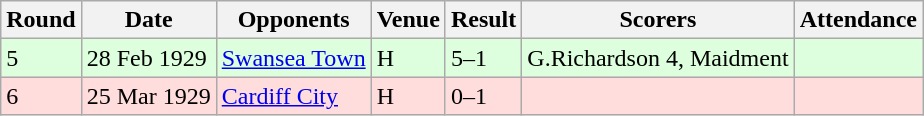<table class="wikitable">
<tr>
<th>Round</th>
<th>Date</th>
<th>Opponents</th>
<th>Venue</th>
<th>Result</th>
<th>Scorers</th>
<th>Attendance</th>
</tr>
<tr bgcolor="#ddffdd">
<td>5</td>
<td>28 Feb 1929</td>
<td><a href='#'>Swansea Town</a></td>
<td>H</td>
<td>5–1</td>
<td>G.Richardson 4, Maidment</td>
<td align="right"></td>
</tr>
<tr bgcolor="#ffdddd">
<td>6</td>
<td>25 Mar 1929</td>
<td><a href='#'>Cardiff City</a></td>
<td>H</td>
<td>0–1</td>
<td></td>
<td align="right"></td>
</tr>
</table>
